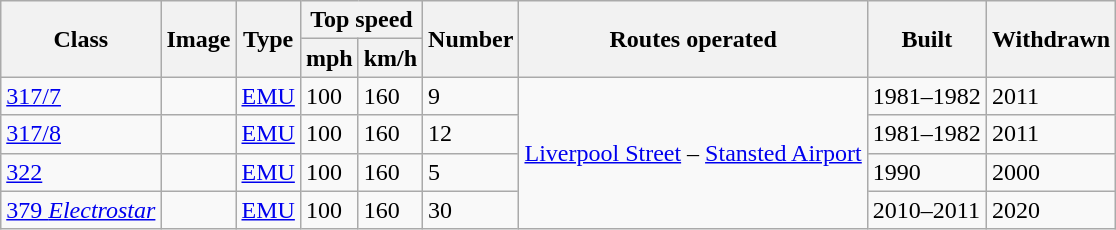<table class="wikitable">
<tr ---- bgcolor=#f9f9f9>
<th rowspan="2">Class</th>
<th rowspan="2">Image</th>
<th rowspan="2">Type</th>
<th colspan="2">Top speed</th>
<th rowspan="2">Number</th>
<th rowspan="2">Routes operated</th>
<th rowspan="2">Built</th>
<th rowspan="2">Withdrawn</th>
</tr>
<tr ---- bgcolor=#f9f9f9>
<th>mph</th>
<th>km/h</th>
</tr>
<tr>
<td><a href='#'>317/7</a></td>
<td></td>
<td><a href='#'>EMU</a></td>
<td>100</td>
<td>160</td>
<td>9</td>
<td rowspan="4"><a href='#'>Liverpool Street</a> – <a href='#'>Stansted Airport</a></td>
<td>1981–1982</td>
<td>2011</td>
</tr>
<tr>
<td><a href='#'>317/8</a></td>
<td></td>
<td><a href='#'>EMU</a></td>
<td>100</td>
<td>160</td>
<td>12</td>
<td>1981–1982</td>
<td>2011</td>
</tr>
<tr>
<td><a href='#'>322</a></td>
<td></td>
<td><a href='#'>EMU</a></td>
<td>100</td>
<td>160</td>
<td>5</td>
<td>1990</td>
<td>2000</td>
</tr>
<tr>
<td><a href='#'>379 <em>Electrostar</em></a></td>
<td></td>
<td><a href='#'>EMU</a></td>
<td>100</td>
<td>160</td>
<td>30</td>
<td>2010–2011</td>
<td>2020</td>
</tr>
</table>
